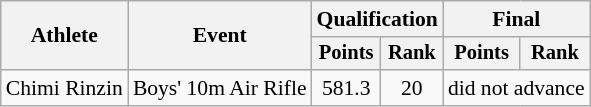<table class="wikitable" style="font-size:90%;">
<tr>
<th rowspan=2>Athlete</th>
<th rowspan=2>Event</th>
<th colspan=2>Qualification</th>
<th colspan=2>Final</th>
</tr>
<tr style="font-size:95%">
<th>Points</th>
<th>Rank</th>
<th>Points</th>
<th>Rank</th>
</tr>
<tr align=center>
<td align=left>Chimi Rinzin</td>
<td align=left>Boys' 10m Air Rifle</td>
<td>581.3</td>
<td>20</td>
<td colspan=2>did not advance</td>
</tr>
</table>
